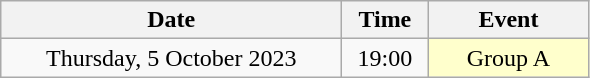<table class="wikitable" style="text-align:center;">
<tr>
<th width=220>Date</th>
<th width=50>Time</th>
<th width=100>Event</th>
</tr>
<tr>
<td>Thursday, 5 October 2023</td>
<td>19:00</td>
<td bgcolor="ffffcc">Group A</td>
</tr>
</table>
